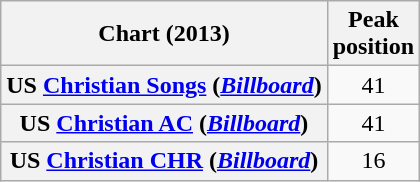<table class="wikitable sortable plainrowheaders" style="text-align:center">
<tr>
<th scope="col">Chart (2013)</th>
<th scope="col">Peak<br>position</th>
</tr>
<tr>
<th scope="row">US <a href='#'>Christian Songs</a> (<em><a href='#'>Billboard</a></em>)</th>
<td>41</td>
</tr>
<tr>
<th scope="row">US <a href='#'>Christian AC</a> (<em><a href='#'>Billboard</a></em>)</th>
<td>41</td>
</tr>
<tr>
<th scope="row">US <a href='#'>Christian CHR</a> (<em><a href='#'>Billboard</a></em>)</th>
<td>16</td>
</tr>
</table>
